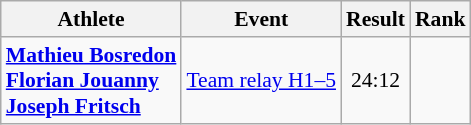<table class=wikitable style="font-size:90%">
<tr>
<th>Athlete</th>
<th>Event</th>
<th>Result</th>
<th>Rank</th>
</tr>
<tr align=center>
<td align=left><strong><a href='#'>Mathieu Bosredon</a><br><a href='#'>Florian Jouanny</a><br><a href='#'>Joseph Fritsch</a></strong></td>
<td align=left><a href='#'>Team relay H1–5</a></td>
<td>24:12</td>
<td></td>
</tr>
</table>
